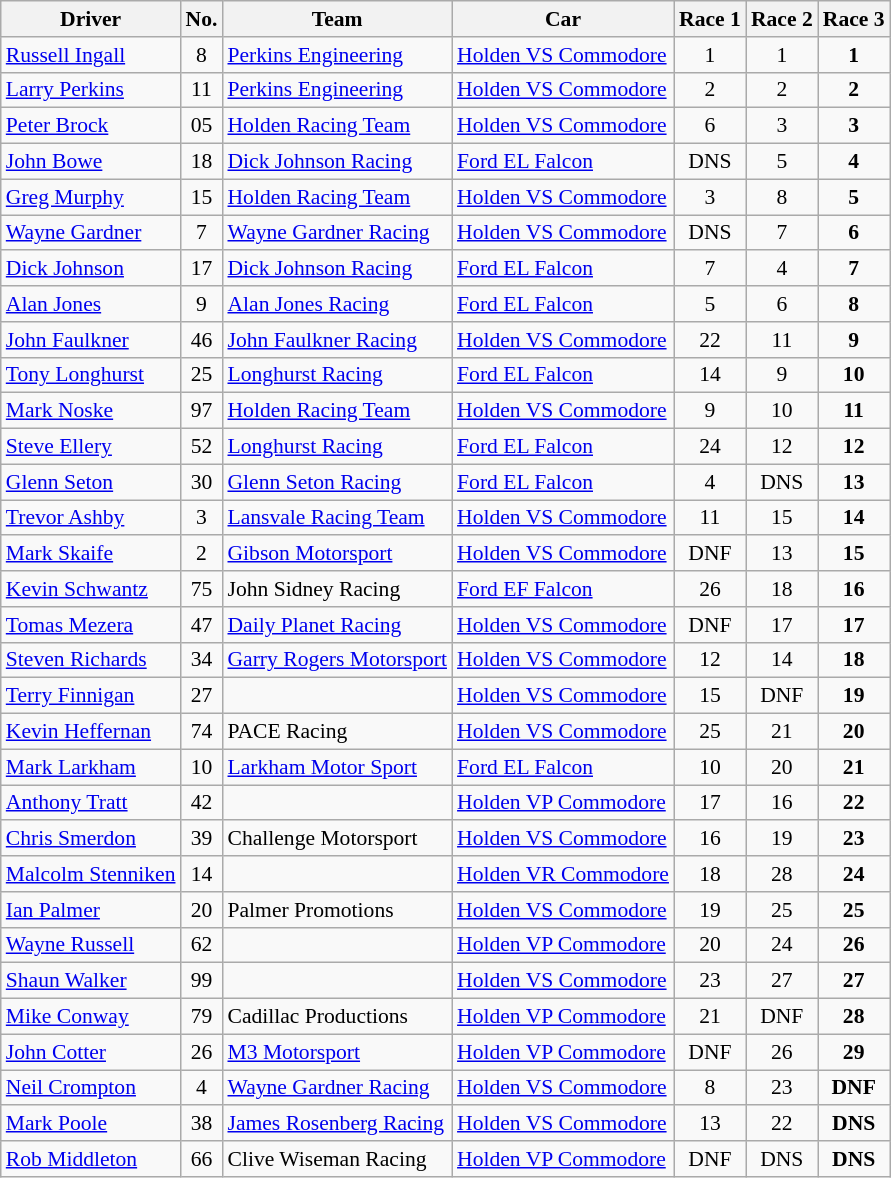<table class="wikitable" style="font-size: 90%">
<tr>
<th>Driver</th>
<th>No.</th>
<th>Team</th>
<th>Car</th>
<th>Race 1</th>
<th>Race 2</th>
<th>Race 3</th>
</tr>
<tr>
<td> <a href='#'>Russell Ingall</a></td>
<td align="center">8</td>
<td><a href='#'>Perkins Engineering</a></td>
<td><a href='#'>Holden VS Commodore</a></td>
<td align="center">1</td>
<td align="center">1</td>
<td align="center"><strong>1</strong></td>
</tr>
<tr>
<td> <a href='#'>Larry Perkins</a></td>
<td align="center">11</td>
<td><a href='#'>Perkins Engineering</a></td>
<td><a href='#'>Holden VS Commodore</a></td>
<td align="center">2</td>
<td align="center">2</td>
<td align="center"><strong>2</strong></td>
</tr>
<tr>
<td> <a href='#'>Peter Brock</a></td>
<td align="center">05</td>
<td><a href='#'>Holden Racing Team</a></td>
<td><a href='#'>Holden VS Commodore</a></td>
<td align="center">6</td>
<td align="center">3</td>
<td align="center"><strong>3</strong></td>
</tr>
<tr>
<td> <a href='#'>John Bowe</a></td>
<td align="center">18</td>
<td><a href='#'>Dick Johnson Racing</a></td>
<td><a href='#'>Ford EL Falcon</a></td>
<td align="center">DNS</td>
<td align="center">5</td>
<td align="center"><strong>4</strong></td>
</tr>
<tr>
<td> <a href='#'>Greg Murphy</a></td>
<td align="center">15</td>
<td><a href='#'>Holden Racing Team</a></td>
<td><a href='#'>Holden VS Commodore</a></td>
<td align="center">3</td>
<td align="center">8</td>
<td align="center"><strong>5</strong></td>
</tr>
<tr>
<td> <a href='#'>Wayne Gardner</a></td>
<td align="center">7</td>
<td><a href='#'>Wayne Gardner Racing</a></td>
<td><a href='#'>Holden VS Commodore</a></td>
<td align="center">DNS</td>
<td align="center">7</td>
<td align="center"><strong>6</strong></td>
</tr>
<tr>
<td> <a href='#'>Dick Johnson</a></td>
<td align="center">17</td>
<td><a href='#'>Dick Johnson Racing</a></td>
<td><a href='#'>Ford EL Falcon</a></td>
<td align="center">7</td>
<td align="center">4</td>
<td align="center"><strong>7</strong></td>
</tr>
<tr>
<td> <a href='#'>Alan Jones</a></td>
<td align="center">9</td>
<td><a href='#'>Alan Jones Racing</a></td>
<td><a href='#'>Ford EL Falcon</a></td>
<td align="center">5</td>
<td align="center">6</td>
<td align="center"><strong>8</strong></td>
</tr>
<tr>
<td> <a href='#'>John Faulkner</a></td>
<td align="center">46</td>
<td><a href='#'>John Faulkner Racing</a></td>
<td><a href='#'>Holden VS Commodore</a></td>
<td align="center">22</td>
<td align="center">11</td>
<td align="center"><strong>9</strong></td>
</tr>
<tr>
<td> <a href='#'>Tony Longhurst</a></td>
<td align="center">25</td>
<td><a href='#'>Longhurst Racing</a></td>
<td><a href='#'>Ford EL Falcon</a></td>
<td align="center">14</td>
<td align="center">9</td>
<td align="center"><strong>10</strong></td>
</tr>
<tr>
<td> <a href='#'>Mark Noske</a></td>
<td align="center">97</td>
<td><a href='#'>Holden Racing Team</a></td>
<td><a href='#'>Holden VS Commodore</a></td>
<td align="center">9</td>
<td align="center">10</td>
<td align="center"><strong>11</strong></td>
</tr>
<tr>
<td> <a href='#'>Steve Ellery</a></td>
<td align="center">52</td>
<td><a href='#'>Longhurst Racing</a></td>
<td><a href='#'>Ford EL Falcon</a></td>
<td align="center">24</td>
<td align="center">12</td>
<td align="center"><strong>12</strong></td>
</tr>
<tr>
<td> <a href='#'>Glenn Seton</a></td>
<td align="center">30</td>
<td><a href='#'>Glenn Seton Racing</a></td>
<td><a href='#'>Ford EL Falcon</a></td>
<td align="center">4</td>
<td align="center">DNS</td>
<td align="center"><strong>13</strong></td>
</tr>
<tr>
<td> <a href='#'>Trevor Ashby</a></td>
<td align="center">3</td>
<td><a href='#'>Lansvale Racing Team</a></td>
<td><a href='#'>Holden VS Commodore</a></td>
<td align="center">11</td>
<td align="center">15</td>
<td align="center"><strong>14</strong></td>
</tr>
<tr>
<td> <a href='#'>Mark Skaife</a></td>
<td align="center">2</td>
<td><a href='#'>Gibson Motorsport</a></td>
<td><a href='#'>Holden VS Commodore</a></td>
<td align="center">DNF</td>
<td align="center">13</td>
<td align="center"><strong>15</strong></td>
</tr>
<tr>
<td> <a href='#'>Kevin Schwantz</a></td>
<td align="center">75</td>
<td>John Sidney Racing</td>
<td><a href='#'>Ford EF Falcon</a></td>
<td align="center">26</td>
<td align="center">18</td>
<td align="center"><strong>16</strong></td>
</tr>
<tr>
<td> <a href='#'>Tomas Mezera</a></td>
<td align="center">47</td>
<td><a href='#'>Daily Planet Racing</a></td>
<td><a href='#'>Holden VS Commodore</a></td>
<td align="center">DNF</td>
<td align="center">17</td>
<td align="center"><strong>17</strong></td>
</tr>
<tr>
<td> <a href='#'>Steven Richards</a></td>
<td align="center">34</td>
<td><a href='#'>Garry Rogers Motorsport</a></td>
<td><a href='#'>Holden VS Commodore</a></td>
<td align="center">12</td>
<td align="center">14</td>
<td align="center"><strong>18</strong></td>
</tr>
<tr>
<td> <a href='#'>Terry Finnigan</a></td>
<td align="center">27</td>
<td></td>
<td><a href='#'>Holden VS Commodore</a></td>
<td align="center">15</td>
<td align="center">DNF</td>
<td align="center"><strong>19</strong></td>
</tr>
<tr>
<td> <a href='#'>Kevin Heffernan</a></td>
<td align="center">74</td>
<td>PACE Racing</td>
<td><a href='#'>Holden VS Commodore</a></td>
<td align="center">25</td>
<td align="center">21</td>
<td align="center"><strong>20</strong></td>
</tr>
<tr>
<td> <a href='#'>Mark Larkham</a></td>
<td align="center">10</td>
<td><a href='#'>Larkham Motor Sport</a></td>
<td><a href='#'>Ford EL Falcon</a></td>
<td align="center">10</td>
<td align="center">20</td>
<td align="center"><strong>21</strong></td>
</tr>
<tr>
<td> <a href='#'>Anthony Tratt</a></td>
<td align="center">42</td>
<td></td>
<td><a href='#'>Holden VP Commodore</a></td>
<td align="center">17</td>
<td align="center">16</td>
<td align="center"><strong>22</strong></td>
</tr>
<tr>
<td> <a href='#'>Chris Smerdon</a></td>
<td align="center">39</td>
<td>Challenge Motorsport</td>
<td><a href='#'>Holden VS Commodore</a></td>
<td align="center">16</td>
<td align="center">19</td>
<td align="center"><strong>23</strong></td>
</tr>
<tr>
<td> <a href='#'>Malcolm Stenniken</a></td>
<td align="center">14</td>
<td></td>
<td><a href='#'>Holden VR Commodore</a></td>
<td align="center">18</td>
<td align="center">28</td>
<td align="center"><strong>24</strong></td>
</tr>
<tr>
<td> <a href='#'>Ian Palmer</a></td>
<td align="center">20</td>
<td>Palmer Promotions</td>
<td><a href='#'>Holden VS Commodore</a></td>
<td align="center">19</td>
<td align="center">25</td>
<td align="center"><strong>25</strong></td>
</tr>
<tr>
<td> <a href='#'>Wayne Russell</a></td>
<td align="center">62</td>
<td></td>
<td><a href='#'>Holden VP Commodore</a></td>
<td align="center">20</td>
<td align="center">24</td>
<td align="center"><strong>26</strong></td>
</tr>
<tr>
<td> <a href='#'>Shaun Walker</a></td>
<td align="center">99</td>
<td></td>
<td><a href='#'>Holden VS Commodore</a></td>
<td align="center">23</td>
<td align="center">27</td>
<td align="center"><strong>27</strong></td>
</tr>
<tr>
<td> <a href='#'>Mike Conway</a></td>
<td align="center">79</td>
<td>Cadillac Productions</td>
<td><a href='#'>Holden VP Commodore</a></td>
<td align="center">21</td>
<td align="center">DNF</td>
<td align="center"><strong>28</strong></td>
</tr>
<tr>
<td> <a href='#'>John Cotter</a></td>
<td align="center">26</td>
<td><a href='#'>M3 Motorsport</a></td>
<td><a href='#'>Holden VP Commodore</a></td>
<td align="center">DNF</td>
<td align="center">26</td>
<td align="center"><strong>29</strong></td>
</tr>
<tr>
<td> <a href='#'>Neil Crompton</a></td>
<td align="center">4</td>
<td><a href='#'>Wayne Gardner Racing</a></td>
<td><a href='#'>Holden VS Commodore</a></td>
<td align="center">8</td>
<td align="center">23</td>
<td align="center"><strong>DNF</strong></td>
</tr>
<tr>
<td> <a href='#'>Mark Poole</a></td>
<td align="center">38</td>
<td><a href='#'>James Rosenberg Racing</a></td>
<td><a href='#'>Holden VS Commodore</a></td>
<td align="center">13</td>
<td align="center">22</td>
<td align="center"><strong>DNS</strong></td>
</tr>
<tr>
<td> <a href='#'>Rob Middleton</a></td>
<td align="center">66</td>
<td>Clive Wiseman Racing</td>
<td><a href='#'>Holden VP Commodore</a></td>
<td align="center">DNF</td>
<td align="center">DNS</td>
<td align="center"><strong>DNS</strong></td>
</tr>
</table>
